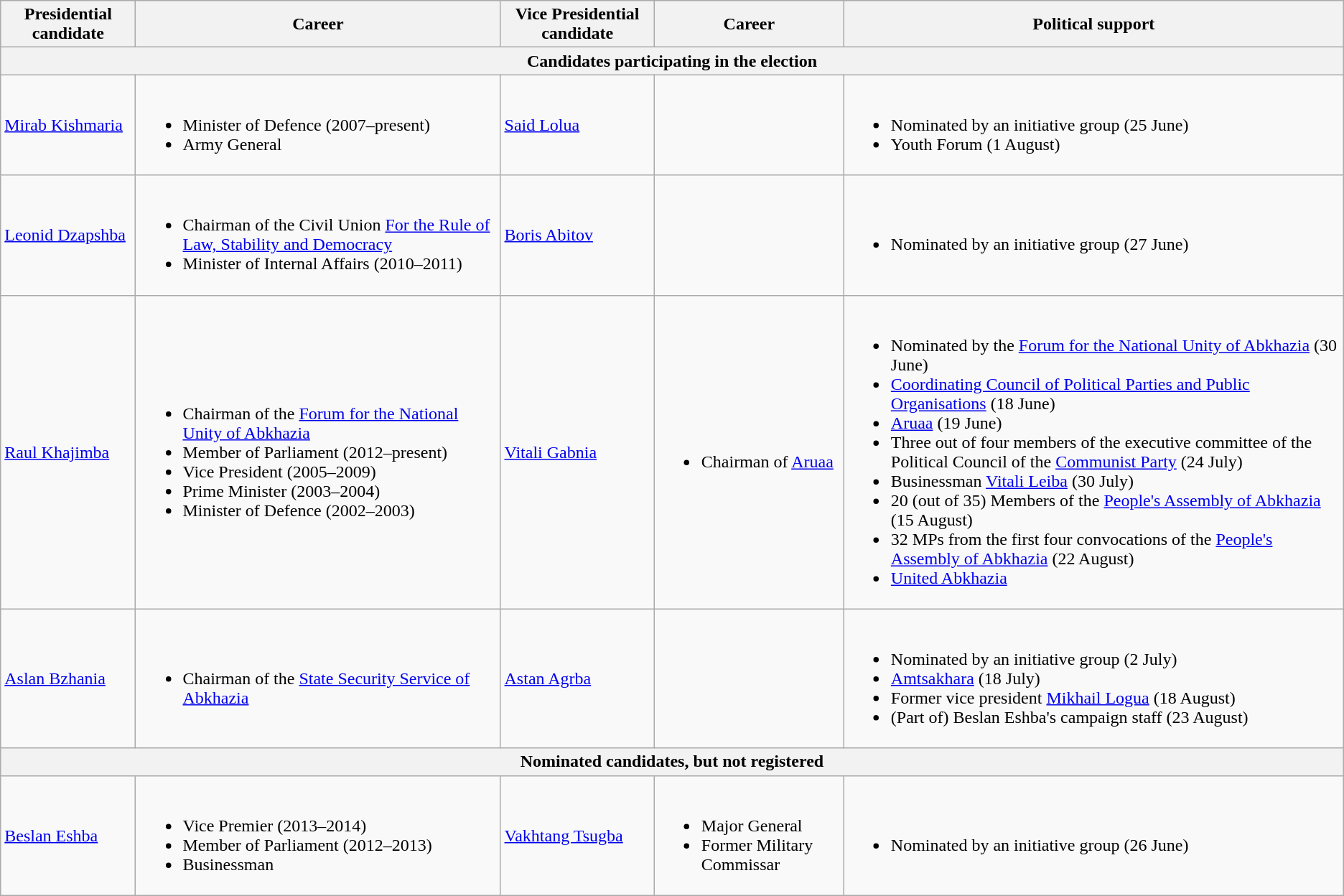<table class=wikitable>
<tr>
<th>Presidential candidate</th>
<th>Career</th>
<th>Vice Presidential candidate</th>
<th>Career</th>
<th>Political support</th>
</tr>
<tr>
<th colspan=5>Candidates participating in the election</th>
</tr>
<tr>
<td><a href='#'>Mirab Kishmaria</a></td>
<td><br><ul><li>Minister of Defence (2007–present)</li><li>Army General</li></ul></td>
<td><a href='#'>Said Lolua</a></td>
<td></td>
<td><br><ul><li>Nominated by an initiative group (25 June)</li><li>Youth Forum (1 August)</li></ul></td>
</tr>
<tr>
<td><a href='#'>Leonid Dzapshba</a></td>
<td><br><ul><li>Chairman of the Civil Union <a href='#'>For the Rule of Law, Stability and Democracy</a></li><li>Minister of Internal Affairs (2010–2011)</li></ul></td>
<td><a href='#'>Boris Abitov</a></td>
<td></td>
<td><br><ul><li>Nominated by an initiative group (27 June)</li></ul></td>
</tr>
<tr>
<td><a href='#'>Raul Khajimba</a></td>
<td><br><ul><li>Chairman of the <a href='#'>Forum for the National Unity of Abkhazia</a></li><li>Member of Parliament (2012–present)</li><li>Vice President (2005–2009)</li><li>Prime Minister (2003–2004)</li><li>Minister of Defence (2002–2003)</li></ul></td>
<td><a href='#'>Vitali Gabnia</a></td>
<td><br><ul><li>Chairman of <a href='#'>Aruaa</a></li></ul></td>
<td><br><ul><li>Nominated by the <a href='#'>Forum for the National Unity of Abkhazia</a> (30 June)</li><li><a href='#'>Coordinating Council of Political Parties and Public Organisations</a> (18 June)</li><li><a href='#'>Aruaa</a> (19 June)</li><li>Three out of four members of the executive committee of the Political Council of the <a href='#'>Communist Party</a> (24 July)</li><li>Businessman <a href='#'>Vitali Leiba</a> (30 July)</li><li>20 (out of 35) Members of the <a href='#'>People's Assembly of Abkhazia</a> (15 August)</li><li>32 MPs from the first four convocations of the <a href='#'>People's Assembly of Abkhazia</a> (22 August)</li><li><a href='#'>United Abkhazia</a></li></ul></td>
</tr>
<tr>
<td><a href='#'>Aslan Bzhania</a></td>
<td><br><ul><li>Chairman of the <a href='#'>State Security Service of Abkhazia</a></li></ul></td>
<td><a href='#'>Astan Agrba</a></td>
<td></td>
<td><br><ul><li>Nominated by an initiative group (2 July)</li><li><a href='#'>Amtsakhara</a> (18 July)</li><li>Former vice president <a href='#'>Mikhail Logua</a> (18 August)</li><li>(Part of) Beslan Eshba's campaign staff (23 August)</li></ul></td>
</tr>
<tr>
<th colspan=5>Nominated candidates, but not registered</th>
</tr>
<tr>
<td><a href='#'>Beslan Eshba</a></td>
<td><br><ul><li>Vice Premier (2013–2014)</li><li>Member of Parliament (2012–2013)</li><li>Businessman</li></ul></td>
<td><a href='#'>Vakhtang Tsugba</a></td>
<td><br><ul><li>Major General</li><li>Former Military Commissar</li></ul></td>
<td><br><ul><li>Nominated by an initiative group (26 June)</li></ul></td>
</tr>
</table>
